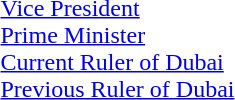<table>
<tr>
<td colspan="100%" style="text-align:left"> <a href='#'>Vice President</a><br> <a href='#'>Prime Minister</a><br> <a href='#'>Current Ruler of Dubai</a><br> <a href='#'>Previous Ruler of Dubai</a></td>
</tr>
</table>
